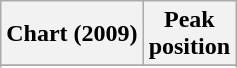<table class="wikitable">
<tr>
<th>Chart (2009)</th>
<th>Peak<br>position</th>
</tr>
<tr>
</tr>
<tr>
</tr>
<tr>
</tr>
</table>
